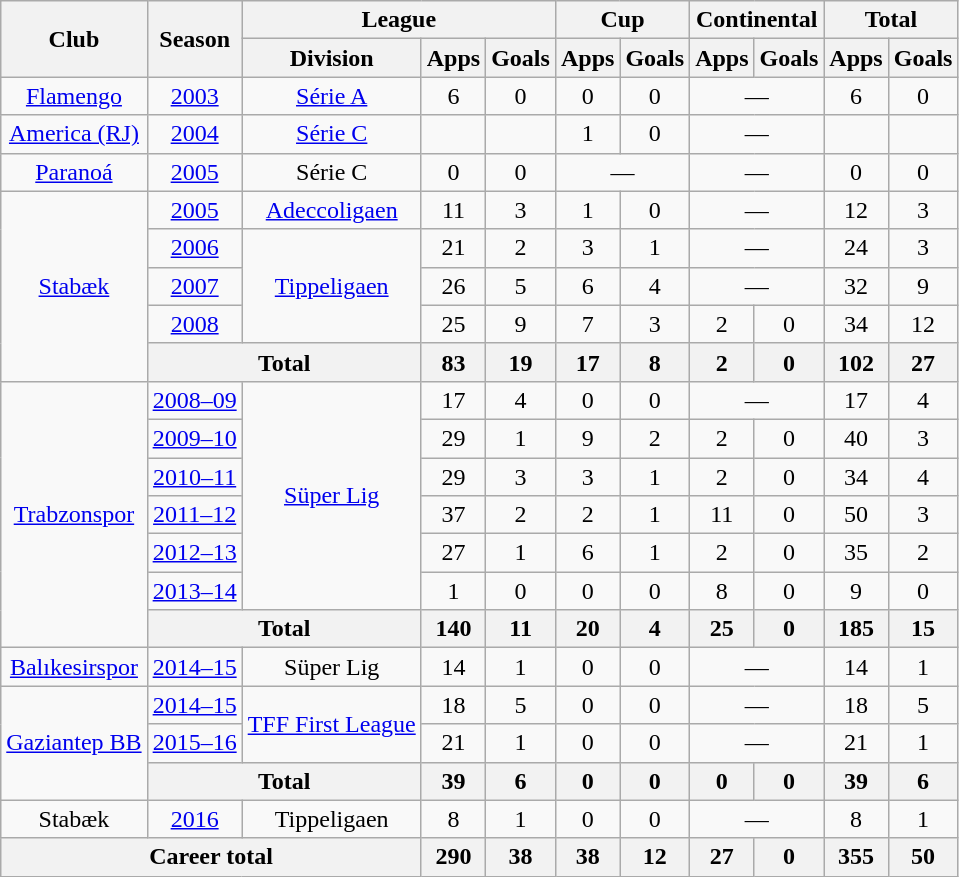<table class="wikitable" style="text-align:center">
<tr>
<th rowspan="2">Club</th>
<th rowspan="2">Season</th>
<th colspan="3">League</th>
<th colspan="2">Cup</th>
<th colspan="2">Continental</th>
<th colspan="2">Total</th>
</tr>
<tr>
<th>Division</th>
<th>Apps</th>
<th>Goals</th>
<th>Apps</th>
<th>Goals</th>
<th>Apps</th>
<th>Goals</th>
<th>Apps</th>
<th>Goals</th>
</tr>
<tr>
<td><a href='#'>Flamengo</a></td>
<td><a href='#'>2003</a></td>
<td><a href='#'>Série A</a></td>
<td>6</td>
<td>0</td>
<td>0</td>
<td>0</td>
<td colspan="2">—</td>
<td>6</td>
<td>0</td>
</tr>
<tr>
<td><a href='#'>America (RJ)</a></td>
<td><a href='#'>2004</a></td>
<td><a href='#'>Série C</a></td>
<td></td>
<td></td>
<td>1</td>
<td>0</td>
<td colspan="2">—</td>
<td></td>
<td></td>
</tr>
<tr>
<td><a href='#'>Paranoá</a></td>
<td><a href='#'>2005</a></td>
<td>Série C</td>
<td>0</td>
<td>0</td>
<td colspan="2">—</td>
<td colspan="2">—</td>
<td>0</td>
<td>0</td>
</tr>
<tr>
<td rowspan="5"><a href='#'>Stabæk</a></td>
<td><a href='#'>2005</a></td>
<td><a href='#'>Adeccoligaen</a></td>
<td>11</td>
<td>3</td>
<td>1</td>
<td>0</td>
<td colspan="2">—</td>
<td>12</td>
<td>3</td>
</tr>
<tr>
<td><a href='#'>2006</a></td>
<td rowspan="3"><a href='#'>Tippeligaen</a></td>
<td>21</td>
<td>2</td>
<td>3</td>
<td>1</td>
<td colspan="2">—</td>
<td>24</td>
<td>3</td>
</tr>
<tr>
<td><a href='#'>2007</a></td>
<td>26</td>
<td>5</td>
<td>6</td>
<td>4</td>
<td colspan="2">—</td>
<td>32</td>
<td>9</td>
</tr>
<tr>
<td><a href='#'>2008</a></td>
<td>25</td>
<td>9</td>
<td>7</td>
<td>3</td>
<td>2</td>
<td>0</td>
<td>34</td>
<td>12</td>
</tr>
<tr>
<th colspan="2">Total</th>
<th>83</th>
<th>19</th>
<th>17</th>
<th>8</th>
<th>2</th>
<th>0</th>
<th>102</th>
<th>27</th>
</tr>
<tr>
<td rowspan="7"><a href='#'>Trabzonspor</a></td>
<td><a href='#'>2008–09</a></td>
<td rowspan="6"><a href='#'>Süper Lig</a></td>
<td>17</td>
<td>4</td>
<td>0</td>
<td>0</td>
<td colspan="2">—</td>
<td>17</td>
<td>4</td>
</tr>
<tr>
<td><a href='#'>2009–10</a></td>
<td>29</td>
<td>1</td>
<td>9</td>
<td>2</td>
<td>2</td>
<td>0</td>
<td>40</td>
<td>3</td>
</tr>
<tr>
<td><a href='#'>2010–11</a></td>
<td>29</td>
<td>3</td>
<td>3</td>
<td>1</td>
<td>2</td>
<td>0</td>
<td>34</td>
<td>4</td>
</tr>
<tr>
<td><a href='#'>2011–12</a></td>
<td>37</td>
<td>2</td>
<td>2</td>
<td>1</td>
<td>11</td>
<td>0</td>
<td>50</td>
<td>3</td>
</tr>
<tr>
<td><a href='#'>2012–13</a></td>
<td>27</td>
<td>1</td>
<td>6</td>
<td>1</td>
<td>2</td>
<td>0</td>
<td>35</td>
<td>2</td>
</tr>
<tr>
<td><a href='#'>2013–14</a></td>
<td>1</td>
<td>0</td>
<td>0</td>
<td>0</td>
<td>8</td>
<td>0</td>
<td>9</td>
<td>0</td>
</tr>
<tr>
<th colspan="2">Total</th>
<th>140</th>
<th>11</th>
<th>20</th>
<th>4</th>
<th>25</th>
<th>0</th>
<th>185</th>
<th>15</th>
</tr>
<tr>
<td><a href='#'>Balıkesirspor</a></td>
<td><a href='#'>2014–15</a></td>
<td>Süper Lig</td>
<td>14</td>
<td>1</td>
<td>0</td>
<td>0</td>
<td colspan="2">—</td>
<td>14</td>
<td>1</td>
</tr>
<tr>
<td rowspan="3"><a href='#'>Gaziantep BB</a></td>
<td><a href='#'>2014–15</a></td>
<td rowspan="2"><a href='#'>TFF First League</a></td>
<td>18</td>
<td>5</td>
<td>0</td>
<td>0</td>
<td colspan="2">—</td>
<td>18</td>
<td>5</td>
</tr>
<tr>
<td><a href='#'>2015–16</a></td>
<td>21</td>
<td>1</td>
<td>0</td>
<td>0</td>
<td colspan="2">—</td>
<td>21</td>
<td>1</td>
</tr>
<tr>
<th colspan="2">Total</th>
<th>39</th>
<th>6</th>
<th>0</th>
<th>0</th>
<th>0</th>
<th>0</th>
<th>39</th>
<th>6</th>
</tr>
<tr>
<td>Stabæk</td>
<td><a href='#'>2016</a></td>
<td>Tippeligaen</td>
<td>8</td>
<td>1</td>
<td>0</td>
<td>0</td>
<td colspan="2">—</td>
<td>8</td>
<td>1</td>
</tr>
<tr>
<th colspan="3">Career total</th>
<th>290</th>
<th>38</th>
<th>38</th>
<th>12</th>
<th>27</th>
<th>0</th>
<th>355</th>
<th>50</th>
</tr>
</table>
